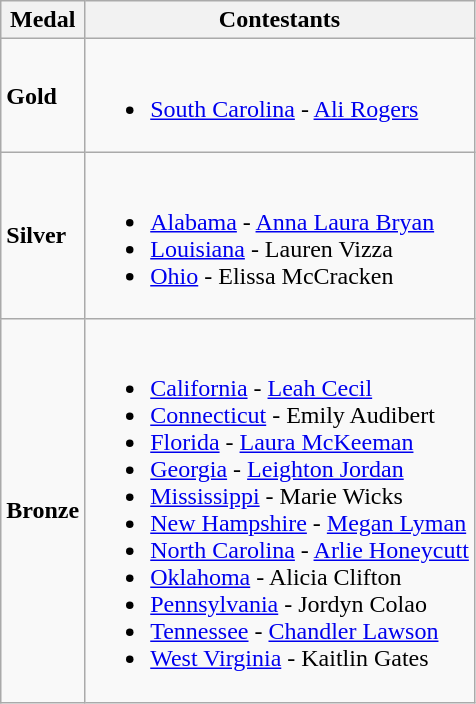<table class="wikitable">
<tr>
<th>Medal</th>
<th>Contestants</th>
</tr>
<tr>
<td><strong>Gold</strong></td>
<td><br><ul><li> <a href='#'>South Carolina</a> - <a href='#'>Ali Rogers</a></li></ul></td>
</tr>
<tr>
<td><strong>Silver</strong></td>
<td><br><ul><li> <a href='#'>Alabama</a> - <a href='#'>Anna Laura Bryan</a></li><li> <a href='#'>Louisiana</a> - Lauren Vizza</li><li> <a href='#'>Ohio</a> - Elissa McCracken</li></ul></td>
</tr>
<tr>
<td><strong>Bronze</strong></td>
<td><br><ul><li> <a href='#'>California</a> - <a href='#'>Leah Cecil</a></li><li> <a href='#'>Connecticut</a> - Emily Audibert</li><li> <a href='#'>Florida</a> - <a href='#'>Laura McKeeman</a></li><li> <a href='#'>Georgia</a> - <a href='#'>Leighton Jordan</a></li><li> <a href='#'>Mississippi</a> - Marie Wicks</li><li> <a href='#'>New Hampshire</a> - <a href='#'>Megan Lyman</a></li><li> <a href='#'>North Carolina</a> - <a href='#'>Arlie Honeycutt</a></li><li> <a href='#'>Oklahoma</a> - Alicia Clifton</li><li> <a href='#'>Pennsylvania</a> - Jordyn Colao</li><li> <a href='#'>Tennessee</a> - <a href='#'>Chandler Lawson</a></li><li> <a href='#'>West Virginia</a> - Kaitlin Gates</li></ul></td>
</tr>
</table>
